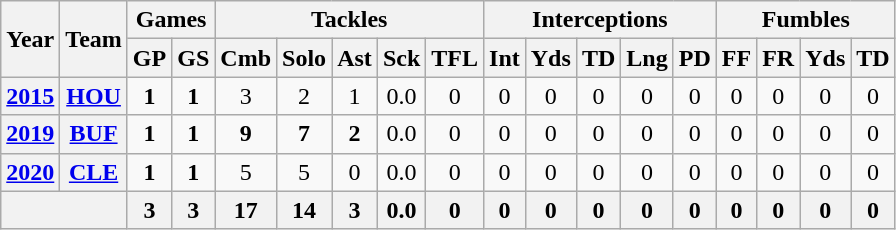<table class="wikitable" style="text-align:center">
<tr>
<th rowspan="2">Year</th>
<th rowspan="2">Team</th>
<th colspan="2">Games</th>
<th colspan="5">Tackles</th>
<th colspan="5">Interceptions</th>
<th colspan="4">Fumbles</th>
</tr>
<tr>
<th>GP</th>
<th>GS</th>
<th>Cmb</th>
<th>Solo</th>
<th>Ast</th>
<th>Sck</th>
<th>TFL</th>
<th>Int</th>
<th>Yds</th>
<th>TD</th>
<th>Lng</th>
<th>PD</th>
<th>FF</th>
<th>FR</th>
<th>Yds</th>
<th>TD</th>
</tr>
<tr>
<th><a href='#'>2015</a></th>
<th><a href='#'>HOU</a></th>
<td><strong>1</strong></td>
<td><strong>1</strong></td>
<td>3</td>
<td>2</td>
<td>1</td>
<td>0.0</td>
<td>0</td>
<td>0</td>
<td>0</td>
<td>0</td>
<td>0</td>
<td>0</td>
<td>0</td>
<td>0</td>
<td>0</td>
<td>0</td>
</tr>
<tr>
<th><a href='#'>2019</a></th>
<th><a href='#'>BUF</a></th>
<td><strong>1</strong></td>
<td><strong>1</strong></td>
<td><strong>9</strong></td>
<td><strong>7</strong></td>
<td><strong>2</strong></td>
<td>0.0</td>
<td>0</td>
<td>0</td>
<td>0</td>
<td>0</td>
<td>0</td>
<td>0</td>
<td>0</td>
<td>0</td>
<td>0</td>
<td>0</td>
</tr>
<tr>
<th><a href='#'>2020</a></th>
<th><a href='#'>CLE</a></th>
<td><strong>1</strong></td>
<td><strong>1</strong></td>
<td>5</td>
<td>5</td>
<td>0</td>
<td>0.0</td>
<td>0</td>
<td>0</td>
<td>0</td>
<td>0</td>
<td>0</td>
<td>0</td>
<td>0</td>
<td>0</td>
<td>0</td>
<td>0</td>
</tr>
<tr>
<th colspan="2"></th>
<th>3</th>
<th>3</th>
<th>17</th>
<th>14</th>
<th>3</th>
<th>0.0</th>
<th>0</th>
<th>0</th>
<th>0</th>
<th>0</th>
<th>0</th>
<th>0</th>
<th>0</th>
<th>0</th>
<th>0</th>
<th>0</th>
</tr>
</table>
